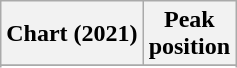<table class="wikitable sortable plainrowheaders">
<tr>
<th>Chart (2021)</th>
<th>Peak<br>position</th>
</tr>
<tr>
</tr>
<tr>
</tr>
<tr>
</tr>
<tr>
</tr>
<tr>
</tr>
<tr>
</tr>
<tr>
</tr>
</table>
